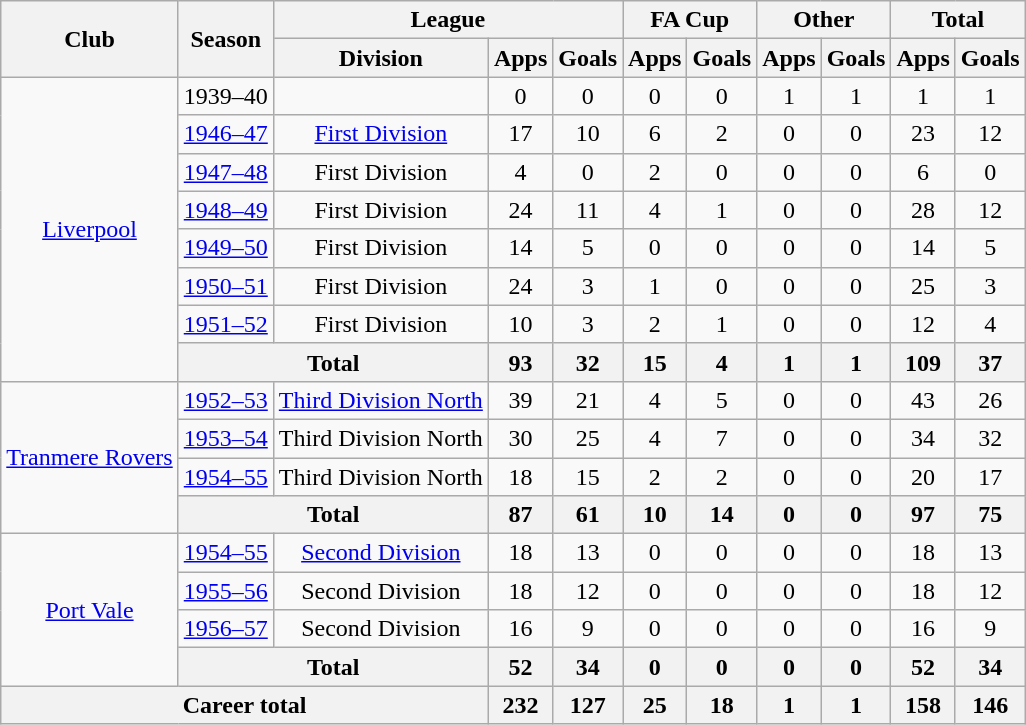<table class="wikitable" style="text-align:center">
<tr>
<th rowspan="2">Club</th>
<th rowspan="2">Season</th>
<th colspan="3">League</th>
<th colspan="2">FA Cup</th>
<th colspan="2">Other</th>
<th colspan="2">Total</th>
</tr>
<tr>
<th>Division</th>
<th>Apps</th>
<th>Goals</th>
<th>Apps</th>
<th>Goals</th>
<th>Apps</th>
<th>Goals</th>
<th>Apps</th>
<th>Goals</th>
</tr>
<tr>
<td rowspan="8"><a href='#'>Liverpool</a></td>
<td>1939–40</td>
<td></td>
<td>0</td>
<td>0</td>
<td>0</td>
<td>0</td>
<td>1</td>
<td>1</td>
<td>1</td>
<td>1</td>
</tr>
<tr>
<td><a href='#'>1946–47</a></td>
<td><a href='#'>First Division</a></td>
<td>17</td>
<td>10</td>
<td>6</td>
<td>2</td>
<td>0</td>
<td>0</td>
<td>23</td>
<td>12</td>
</tr>
<tr>
<td><a href='#'>1947–48</a></td>
<td>First Division</td>
<td>4</td>
<td>0</td>
<td>2</td>
<td>0</td>
<td>0</td>
<td>0</td>
<td>6</td>
<td>0</td>
</tr>
<tr>
<td><a href='#'>1948–49</a></td>
<td>First Division</td>
<td>24</td>
<td>11</td>
<td>4</td>
<td>1</td>
<td>0</td>
<td>0</td>
<td>28</td>
<td>12</td>
</tr>
<tr>
<td><a href='#'>1949–50</a></td>
<td>First Division</td>
<td>14</td>
<td>5</td>
<td>0</td>
<td>0</td>
<td>0</td>
<td>0</td>
<td>14</td>
<td>5</td>
</tr>
<tr>
<td><a href='#'>1950–51</a></td>
<td>First Division</td>
<td>24</td>
<td>3</td>
<td>1</td>
<td>0</td>
<td>0</td>
<td>0</td>
<td>25</td>
<td>3</td>
</tr>
<tr>
<td><a href='#'>1951–52</a></td>
<td>First Division</td>
<td>10</td>
<td>3</td>
<td>2</td>
<td>1</td>
<td>0</td>
<td>0</td>
<td>12</td>
<td>4</td>
</tr>
<tr>
<th colspan="2">Total</th>
<th>93</th>
<th>32</th>
<th>15</th>
<th>4</th>
<th>1</th>
<th>1</th>
<th>109</th>
<th>37</th>
</tr>
<tr>
<td rowspan="4"><a href='#'>Tranmere Rovers</a></td>
<td><a href='#'>1952–53</a></td>
<td><a href='#'>Third Division North</a></td>
<td>39</td>
<td>21</td>
<td>4</td>
<td>5</td>
<td>0</td>
<td>0</td>
<td>43</td>
<td>26</td>
</tr>
<tr>
<td><a href='#'>1953–54</a></td>
<td>Third Division North</td>
<td>30</td>
<td>25</td>
<td>4</td>
<td>7</td>
<td>0</td>
<td>0</td>
<td>34</td>
<td>32</td>
</tr>
<tr>
<td><a href='#'>1954–55</a></td>
<td>Third Division North</td>
<td>18</td>
<td>15</td>
<td>2</td>
<td>2</td>
<td>0</td>
<td>0</td>
<td>20</td>
<td>17</td>
</tr>
<tr>
<th colspan="2">Total</th>
<th>87</th>
<th>61</th>
<th>10</th>
<th>14</th>
<th>0</th>
<th>0</th>
<th>97</th>
<th>75</th>
</tr>
<tr>
<td rowspan="4"><a href='#'>Port Vale</a></td>
<td><a href='#'>1954–55</a></td>
<td><a href='#'>Second Division</a></td>
<td>18</td>
<td>13</td>
<td>0</td>
<td>0</td>
<td>0</td>
<td>0</td>
<td>18</td>
<td>13</td>
</tr>
<tr>
<td><a href='#'>1955–56</a></td>
<td>Second Division</td>
<td>18</td>
<td>12</td>
<td>0</td>
<td>0</td>
<td>0</td>
<td>0</td>
<td>18</td>
<td>12</td>
</tr>
<tr>
<td><a href='#'>1956–57</a></td>
<td>Second Division</td>
<td>16</td>
<td>9</td>
<td>0</td>
<td>0</td>
<td>0</td>
<td>0</td>
<td>16</td>
<td>9</td>
</tr>
<tr>
<th colspan="2">Total</th>
<th>52</th>
<th>34</th>
<th>0</th>
<th>0</th>
<th>0</th>
<th>0</th>
<th>52</th>
<th>34</th>
</tr>
<tr>
<th colspan="3">Career total</th>
<th>232</th>
<th>127</th>
<th>25</th>
<th>18</th>
<th>1</th>
<th>1</th>
<th>158</th>
<th>146</th>
</tr>
</table>
